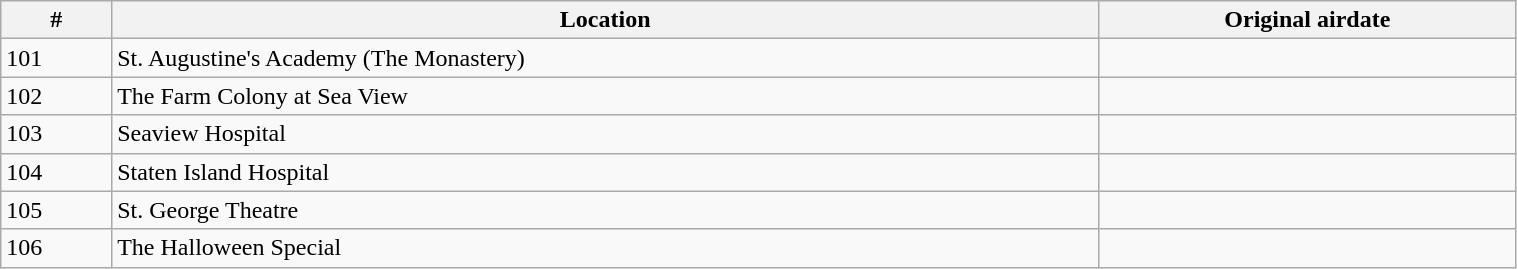<table class="wikitable" style="width:80%;">
<tr>
<th>#</th>
<th>Location</th>
<th>Original airdate</th>
</tr>
<tr>
<td>101</td>
<td>St. Augustine's Academy (The Monastery)</td>
<td></td>
</tr>
<tr>
<td>102</td>
<td>The Farm Colony at Sea View</td>
<td></td>
</tr>
<tr>
<td>103</td>
<td>Seaview Hospital</td>
<td></td>
</tr>
<tr>
<td>104</td>
<td>Staten Island Hospital</td>
<td></td>
</tr>
<tr>
<td>105</td>
<td>St. George Theatre</td>
<td></td>
</tr>
<tr>
<td>106</td>
<td>The Halloween Special</td>
<td></td>
</tr>
</table>
